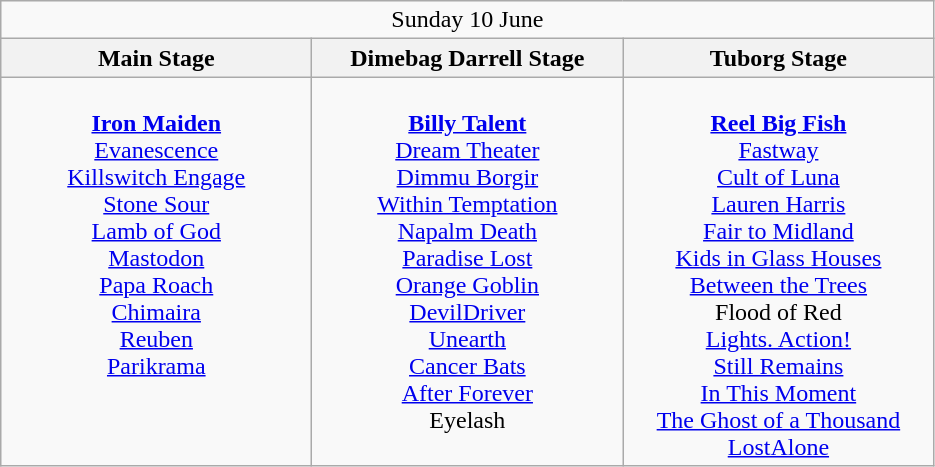<table class="wikitable">
<tr>
<td colspan="3" style="text-align:center;">Sunday 10 June</td>
</tr>
<tr>
<th>Main Stage</th>
<th>Dimebag Darrell Stage</th>
<th>Tuborg Stage</th>
</tr>
<tr>
<td style="text-align:center; vertical-align:top; width:200px;"><br><strong><a href='#'>Iron Maiden</a></strong>
<br><a href='#'>Evanescence</a>
<br><a href='#'>Killswitch Engage</a>
<br><a href='#'>Stone Sour</a>
<br><a href='#'>Lamb of God</a>
<br><a href='#'>Mastodon</a>
<br><a href='#'>Papa Roach</a>
<br><a href='#'>Chimaira</a>
<br><a href='#'>Reuben</a>
<br><a href='#'>Parikrama</a></td>
<td style="text-align:center; vertical-align:top; width:200px;"><br><strong><a href='#'>Billy Talent</a></strong>
<br><a href='#'>Dream Theater</a>
<br><a href='#'>Dimmu Borgir</a>
<br><a href='#'>Within Temptation</a>
<br><a href='#'>Napalm Death</a>
<br><a href='#'>Paradise Lost</a>
<br><a href='#'>Orange Goblin</a>
<br><a href='#'>DevilDriver</a>
<br><a href='#'>Unearth</a>
<br><a href='#'>Cancer Bats</a>
<br><a href='#'>After Forever</a>
<br>Eyelash</td>
<td style="text-align:center; vertical-align:top; width:200px;"><br><strong><a href='#'>Reel Big Fish</a></strong>
<br><a href='#'>Fastway</a>
<br><a href='#'>Cult of Luna</a>
<br><a href='#'>Lauren Harris</a>
<br><a href='#'>Fair to Midland</a>
<br><a href='#'>Kids in Glass Houses</a>
<br><a href='#'>Between the Trees</a>
<br>Flood of Red
<br><a href='#'>Lights. Action!</a>
<br><a href='#'>Still Remains</a>
<br><a href='#'>In This Moment</a>
<br><a href='#'>The Ghost of a Thousand</a>
<br><a href='#'>LostAlone</a></td>
</tr>
</table>
